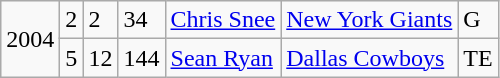<table class="wikitable sortable">
<tr>
<td rowspan="2">2004</td>
<td>2</td>
<td>2</td>
<td>34</td>
<td><a href='#'>Chris Snee</a></td>
<td><a href='#'>New York Giants</a></td>
<td>G</td>
</tr>
<tr>
<td>5</td>
<td>12</td>
<td>144</td>
<td><a href='#'>Sean Ryan</a></td>
<td><a href='#'>Dallas Cowboys</a></td>
<td>TE</td>
</tr>
</table>
